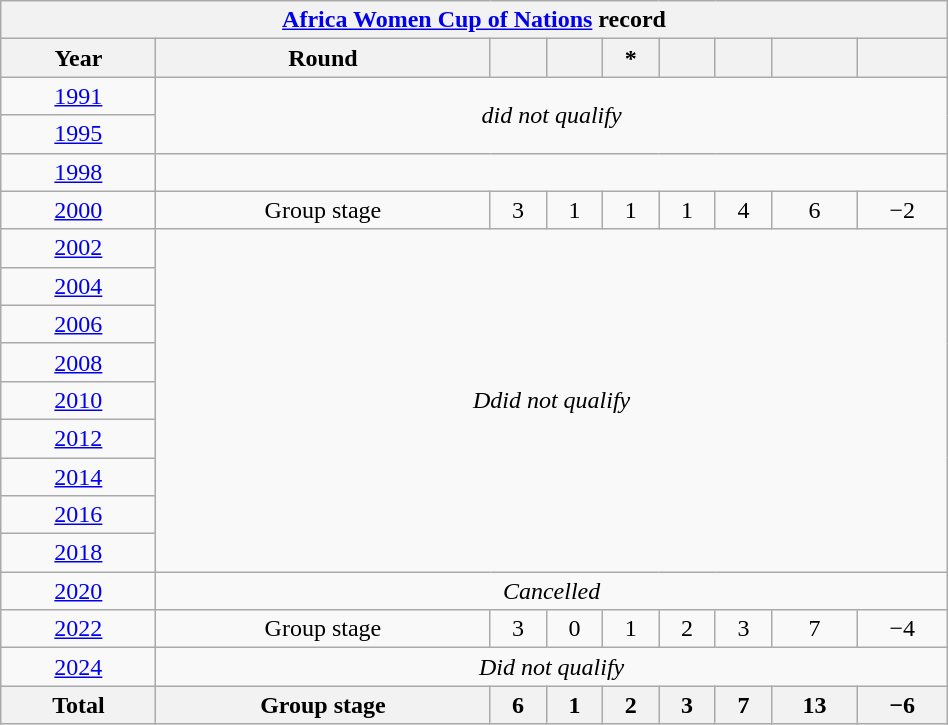<table class="wikitable" style="text-align: center; width:50%;">
<tr>
<th colspan=10><a href='#'>Africa Women Cup of Nations</a> record</th>
</tr>
<tr>
<th>Year</th>
<th>Round</th>
<th></th>
<th></th>
<th>*</th>
<th></th>
<th></th>
<th></th>
<th></th>
</tr>
<tr>
<td><a href='#'>1991</a></td>
<td colspan=8 rowspan=2><em>did not qualify</em></td>
</tr>
<tr>
<td><a href='#'>1995</a></td>
</tr>
<tr>
<td> <a href='#'>1998</a></td>
</tr>
<tr>
<td> <a href='#'>2000</a></td>
<td>Group stage</td>
<td>3</td>
<td>1</td>
<td>1</td>
<td>1</td>
<td>4</td>
<td>6</td>
<td>−2</td>
</tr>
<tr>
<td> <a href='#'>2002</a></td>
<td colspan=8 rowspan=9><em>Ddid not qualify</em></td>
</tr>
<tr>
<td> <a href='#'>2004</a></td>
</tr>
<tr>
<td> <a href='#'>2006</a></td>
</tr>
<tr>
<td> <a href='#'>2008</a></td>
</tr>
<tr>
<td> <a href='#'>2010</a></td>
</tr>
<tr>
<td> <a href='#'>2012</a></td>
</tr>
<tr>
<td> <a href='#'>2014</a></td>
</tr>
<tr>
<td> <a href='#'>2016</a></td>
</tr>
<tr>
<td> <a href='#'>2018</a></td>
</tr>
<tr>
<td> <a href='#'>2020</a></td>
<td colspan=8><em>Cancelled</em></td>
</tr>
<tr>
<td> <a href='#'>2022</a></td>
<td>Group stage</td>
<td>3</td>
<td>0</td>
<td>1</td>
<td>2</td>
<td>3</td>
<td>7</td>
<td>−4</td>
</tr>
<tr>
<td> <a href='#'>2024</a></td>
<td colspan=8><em>Did not qualify</em></td>
</tr>
<tr>
<th>Total</th>
<th>Group stage</th>
<th>6</th>
<th>1</th>
<th>2</th>
<th>3</th>
<th>7</th>
<th>13</th>
<th>−6</th>
</tr>
</table>
